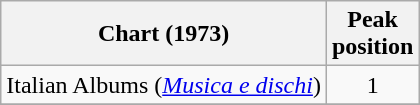<table class="wikitable">
<tr>
<th scope="col">Chart (1973)</th>
<th scope="col">Peak<br>position</th>
</tr>
<tr>
<td align="left">Italian Albums (<em><a href='#'>Musica e dischi</a></em>)</td>
<td align="center">1</td>
</tr>
<tr>
</tr>
</table>
